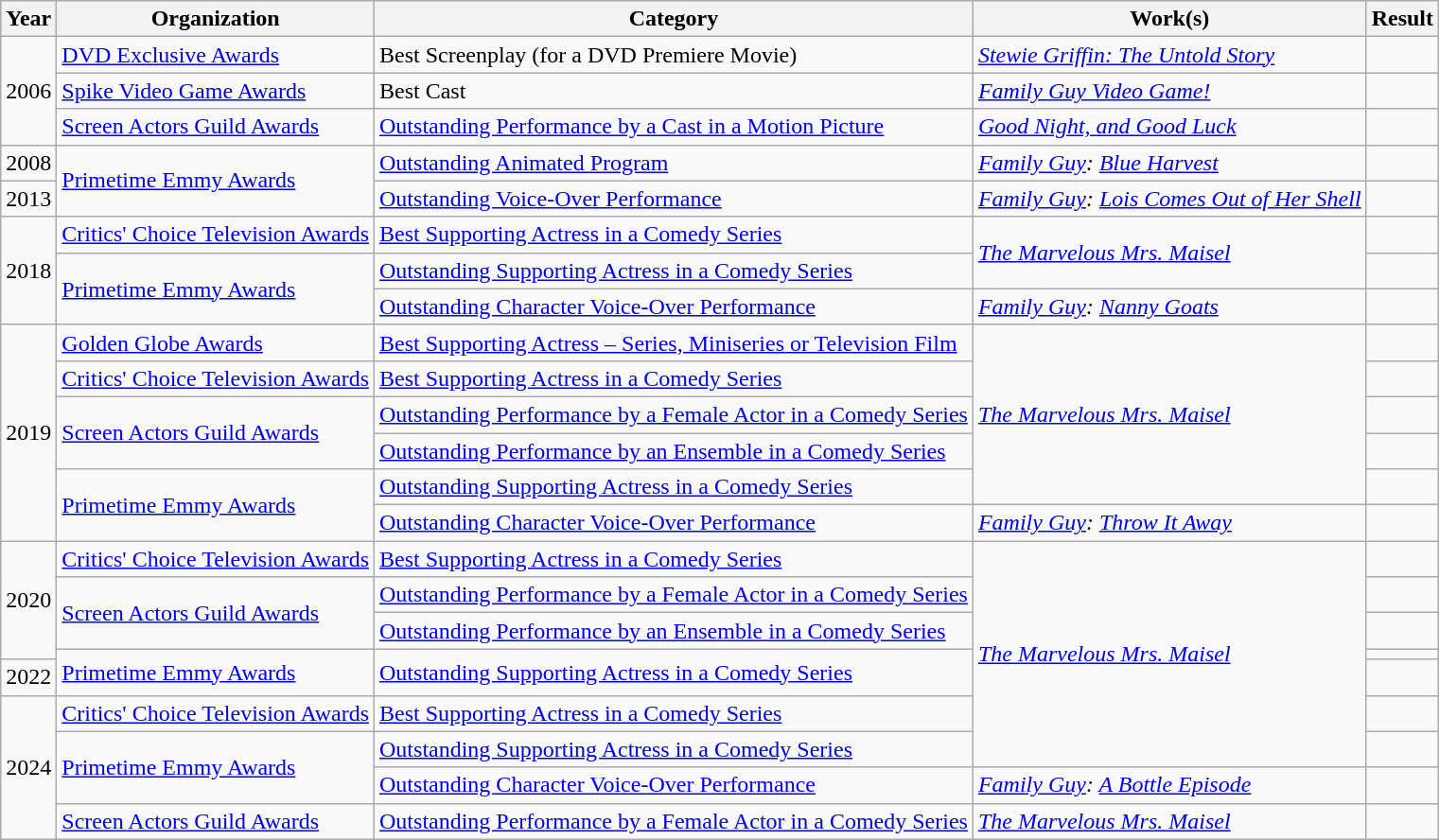<table class="wikitable plainrowheaders" style="margin-right: 0;">
<tr>
<th scope="col">Year</th>
<th scope="col">Organization</th>
<th scope="col">Category</th>
<th scope="col">Work(s)</th>
<th scope="col">Result</th>
</tr>
<tr>
<td rowspan=3>2006</td>
<td><a href='#'>DVD Exclusive Awards</a></td>
<td>Best Screenplay (for a DVD Premiere Movie)</td>
<td><em><a href='#'>Stewie Griffin: The Untold Story</a></em></td>
<td></td>
</tr>
<tr>
<td><a href='#'>Spike Video Game Awards</a></td>
<td>Best Cast</td>
<td><em><a href='#'>Family Guy Video Game!</a></em></td>
<td></td>
</tr>
<tr>
<td><a href='#'>Screen Actors Guild Awards</a></td>
<td><a href='#'>Outstanding Performance by a Cast in a Motion Picture</a></td>
<td><em><a href='#'>Good Night, and Good Luck</a></em></td>
<td></td>
</tr>
<tr>
<td>2008</td>
<td rowspan=2><a href='#'>Primetime Emmy Awards</a></td>
<td><a href='#'>Outstanding Animated Program</a></td>
<td><em><a href='#'>Family Guy</a>: <a href='#'>Blue Harvest</a></em></td>
<td></td>
</tr>
<tr>
<td>2013</td>
<td><a href='#'>Outstanding Voice-Over Performance</a></td>
<td><em><a href='#'>Family Guy</a>: <a href='#'>Lois Comes Out of Her Shell</a></em></td>
<td></td>
</tr>
<tr>
<td rowspan=3>2018</td>
<td><a href='#'>Critics' Choice Television Awards</a></td>
<td><a href='#'>Best Supporting Actress in a Comedy Series</a></td>
<td rowspan=2><em><a href='#'>The Marvelous Mrs. Maisel</a></em></td>
<td></td>
</tr>
<tr>
<td rowspan=2><a href='#'>Primetime Emmy Awards</a></td>
<td><a href='#'>Outstanding Supporting Actress in a Comedy Series</a></td>
<td></td>
</tr>
<tr>
<td><a href='#'>Outstanding Character Voice-Over Performance</a></td>
<td><em><a href='#'>Family Guy</a>: <a href='#'>Nanny Goats</a></em></td>
<td></td>
</tr>
<tr>
<td rowspan=6>2019</td>
<td><a href='#'>Golden Globe Awards</a></td>
<td><a href='#'>Best Supporting Actress – Series, Miniseries or Television Film</a></td>
<td rowspan=5><em><a href='#'>The Marvelous Mrs. Maisel</a></em></td>
<td></td>
</tr>
<tr>
<td><a href='#'>Critics' Choice Television Awards</a></td>
<td><a href='#'>Best Supporting Actress in a Comedy Series</a></td>
<td></td>
</tr>
<tr>
<td rowspan=2><a href='#'>Screen Actors Guild Awards</a></td>
<td><a href='#'>Outstanding Performance by a Female Actor in a Comedy Series</a></td>
<td></td>
</tr>
<tr>
<td><a href='#'>Outstanding Performance by an Ensemble in a Comedy Series</a></td>
<td></td>
</tr>
<tr>
<td rowspan=2><a href='#'>Primetime Emmy Awards</a></td>
<td><a href='#'>Outstanding Supporting Actress in a Comedy Series</a></td>
<td></td>
</tr>
<tr>
<td><a href='#'>Outstanding Character Voice-Over Performance</a></td>
<td><em><a href='#'>Family Guy</a>: <a href='#'>Throw It Away</a></em></td>
<td></td>
</tr>
<tr>
<td rowspan=4>2020</td>
<td><a href='#'>Critics' Choice Television Awards</a></td>
<td><a href='#'>Best Supporting Actress in a Comedy Series</a></td>
<td rowspan=7><em><a href='#'>The Marvelous Mrs. Maisel</a></em></td>
<td></td>
</tr>
<tr>
<td rowspan=2><a href='#'>Screen Actors Guild Awards</a></td>
<td><a href='#'>Outstanding Performance by a Female Actor in a Comedy Series</a></td>
<td></td>
</tr>
<tr>
<td><a href='#'>Outstanding Performance by an Ensemble in a Comedy Series</a></td>
<td></td>
</tr>
<tr>
<td rowspan="2"><a href='#'>Primetime Emmy Awards</a></td>
<td rowspan=2><a href='#'>Outstanding Supporting Actress in a Comedy Series</a></td>
<td></td>
</tr>
<tr>
<td>2022</td>
<td></td>
</tr>
<tr>
<td rowspan="4">2024</td>
<td><a href='#'>Critics' Choice Television Awards</a></td>
<td><a href='#'>Best Supporting Actress in a Comedy Series</a></td>
<td></td>
</tr>
<tr>
<td rowspan=2><a href='#'>Primetime Emmy Awards</a></td>
<td><a href='#'>Outstanding Supporting Actress in a Comedy Series</a></td>
<td></td>
</tr>
<tr>
<td><a href='#'>Outstanding Character Voice-Over Performance</a></td>
<td><em><a href='#'>Family Guy</a>: <a href='#'>A Bottle Episode</a></em></td>
<td></td>
</tr>
<tr>
<td><a href='#'>Screen Actors Guild Awards</a></td>
<td><a href='#'>Outstanding Performance by a Female Actor in a Comedy Series</a></td>
<td><em><a href='#'>The Marvelous Mrs. Maisel</a></em></td>
<td></td>
</tr>
</table>
